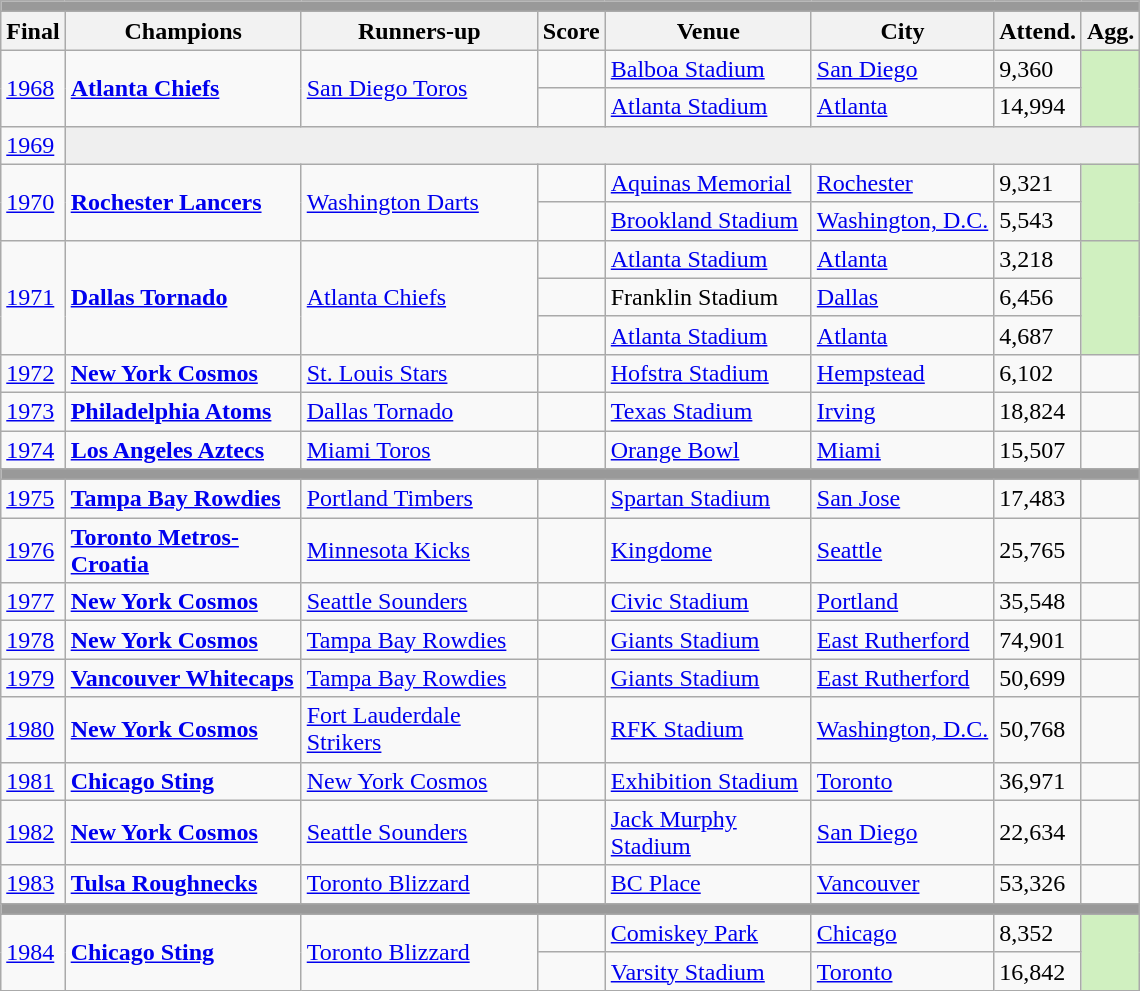<table class="wikitable sortable">
<tr>
<th ! colspan=8 style="background:#999999"></th>
</tr>
<tr>
<th width=20px>Final</th>
<th width=150px>Champions</th>
<th width=150px>Runners-up</th>
<th>Score</th>
<th width=130px>Venue</th>
<th>City</th>
<th>Attend.</th>
<th>Agg.</th>
</tr>
<tr>
<td rowspan=2><a href='#'>1968</a></td>
<td rowspan=2><strong><a href='#'>Atlanta Chiefs</a></strong></td>
<td rowspan=2><a href='#'>San Diego Toros</a></td>
<td></td>
<td><a href='#'>Balboa Stadium</a></td>
<td><a href='#'>San Diego</a></td>
<td>9,360</td>
<td rowspan=2 style="background-color:#D0F0C0"></td>
</tr>
<tr>
<td></td>
<td><a href='#'>Atlanta Stadium</a></td>
<td><a href='#'>Atlanta</a></td>
<td>14,994</td>
</tr>
<tr>
<td><a href='#'>1969</a></td>
<td colspan=7 style="background:#efefef"></td>
</tr>
<tr>
<td rowspan=2><a href='#'>1970</a></td>
<td rowspan=2><strong><a href='#'>Rochester Lancers</a></strong></td>
<td rowspan=2><a href='#'>Washington Darts</a></td>
<td></td>
<td><a href='#'>Aquinas Memorial</a></td>
<td><a href='#'>Rochester</a></td>
<td>9,321</td>
<td rowspan=2 style="background-color:#d0f0c0"></td>
</tr>
<tr>
<td></td>
<td><a href='#'>Brookland Stadium</a></td>
<td><a href='#'>Washington, D.C.</a></td>
<td>5,543</td>
</tr>
<tr>
<td rowspan=3><a href='#'>1971</a></td>
<td rowspan=3><strong><a href='#'>Dallas Tornado</a></strong></td>
<td rowspan=3><a href='#'>Atlanta Chiefs</a></td>
<td></td>
<td><a href='#'>Atlanta Stadium</a></td>
<td><a href='#'>Atlanta</a></td>
<td>3,218</td>
<td rowspan=3 style="background-color:#d0f0c0"></td>
</tr>
<tr>
<td></td>
<td>Franklin Stadium</td>
<td><a href='#'>Dallas</a></td>
<td>6,456</td>
</tr>
<tr>
<td></td>
<td><a href='#'>Atlanta Stadium</a></td>
<td><a href='#'>Atlanta</a></td>
<td>4,687</td>
</tr>
<tr>
<td><a href='#'>1972</a></td>
<td><strong><a href='#'>New York Cosmos</a></strong></td>
<td><a href='#'>St. Louis Stars</a></td>
<td></td>
<td><a href='#'>Hofstra Stadium</a></td>
<td><a href='#'>Hempstead</a></td>
<td>6,102</td>
<td></td>
</tr>
<tr>
<td><a href='#'>1973</a></td>
<td><strong><a href='#'>Philadelphia Atoms</a></strong></td>
<td><a href='#'>Dallas Tornado</a></td>
<td></td>
<td><a href='#'>Texas Stadium</a></td>
<td><a href='#'>Irving</a></td>
<td>18,824</td>
<td></td>
</tr>
<tr>
<td><a href='#'>1974</a></td>
<td><strong><a href='#'>Los Angeles Aztecs</a></strong></td>
<td><a href='#'>Miami Toros</a></td>
<td></td>
<td><a href='#'>Orange Bowl</a></td>
<td><a href='#'>Miami</a></td>
<td>15,507</td>
<td></td>
</tr>
<tr>
<th ! colspan=8 style="background:#999999"></th>
</tr>
<tr>
<td><a href='#'>1975</a></td>
<td><strong><a href='#'>Tampa Bay Rowdies</a></strong></td>
<td><a href='#'>Portland Timbers</a></td>
<td></td>
<td><a href='#'>Spartan Stadium</a></td>
<td><a href='#'>San Jose</a></td>
<td>17,483</td>
<td></td>
</tr>
<tr>
<td><a href='#'>1976</a></td>
<td><strong><a href='#'>Toronto Metros-Croatia</a></strong></td>
<td><a href='#'>Minnesota Kicks</a></td>
<td></td>
<td><a href='#'>Kingdome</a></td>
<td><a href='#'>Seattle</a></td>
<td>25,765</td>
<td></td>
</tr>
<tr>
<td><a href='#'>1977</a></td>
<td><strong><a href='#'>New York Cosmos</a></strong></td>
<td><a href='#'>Seattle Sounders</a></td>
<td></td>
<td><a href='#'>Civic Stadium</a></td>
<td><a href='#'>Portland</a></td>
<td>35,548</td>
<td></td>
</tr>
<tr>
<td><a href='#'>1978</a></td>
<td><strong><a href='#'>New York Cosmos</a></strong></td>
<td><a href='#'>Tampa Bay Rowdies</a></td>
<td></td>
<td><a href='#'>Giants Stadium</a></td>
<td><a href='#'>East Rutherford</a></td>
<td>74,901</td>
<td></td>
</tr>
<tr>
<td><a href='#'>1979</a></td>
<td><strong><a href='#'>Vancouver Whitecaps</a></strong></td>
<td><a href='#'>Tampa Bay Rowdies</a></td>
<td></td>
<td><a href='#'>Giants Stadium</a></td>
<td><a href='#'>East Rutherford</a></td>
<td>50,699</td>
<td></td>
</tr>
<tr>
<td><a href='#'>1980</a></td>
<td><strong><a href='#'>New York Cosmos</a></strong></td>
<td><a href='#'>Fort Lauderdale Strikers</a></td>
<td></td>
<td><a href='#'>RFK Stadium</a></td>
<td><a href='#'>Washington, D.C.</a></td>
<td>50,768</td>
<td></td>
</tr>
<tr>
<td><a href='#'>1981</a></td>
<td><strong><a href='#'>Chicago Sting</a></strong></td>
<td><a href='#'>New York Cosmos</a></td>
<td></td>
<td><a href='#'>Exhibition Stadium</a></td>
<td><a href='#'>Toronto</a></td>
<td>36,971</td>
<td></td>
</tr>
<tr>
<td><a href='#'>1982</a></td>
<td><strong><a href='#'>New York Cosmos</a></strong></td>
<td><a href='#'>Seattle Sounders</a></td>
<td></td>
<td><a href='#'>Jack Murphy Stadium</a></td>
<td><a href='#'>San Diego</a></td>
<td>22,634</td>
<td></td>
</tr>
<tr>
<td><a href='#'>1983</a></td>
<td><strong><a href='#'>Tulsa Roughnecks</a></strong></td>
<td><a href='#'>Toronto Blizzard</a></td>
<td></td>
<td><a href='#'>BC Place</a></td>
<td><a href='#'>Vancouver</a></td>
<td>53,326</td>
<td></td>
</tr>
<tr>
<th ! colspan=8 style="background:#999999"></th>
</tr>
<tr>
<td rowspan=2><a href='#'>1984</a></td>
<td rowspan=2><strong><a href='#'>Chicago Sting</a></strong></td>
<td rowspan=2><a href='#'>Toronto Blizzard</a></td>
<td></td>
<td><a href='#'>Comiskey Park</a></td>
<td><a href='#'>Chicago</a></td>
<td>8,352</td>
<td rowspan=2 style="background-color:#D0F0C0"> </td>
</tr>
<tr>
<td></td>
<td><a href='#'>Varsity Stadium</a></td>
<td><a href='#'>Toronto</a></td>
<td>16,842</td>
</tr>
</table>
